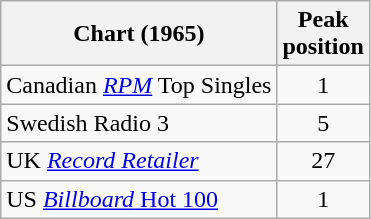<table class="wikitable sortable">
<tr>
<th>Chart (1965)</th>
<th>Peak<br>position</th>
</tr>
<tr>
<td align="left">Canadian <em><a href='#'>RPM</a></em> Top Singles</td>
<td style="text-align:center;">1</td>
</tr>
<tr>
<td>Swedish Radio 3</td>
<td style="text-align:center;">5</td>
</tr>
<tr>
<td align="left">UK <em><a href='#'>Record Retailer</a></em></td>
<td style="text-align:center;">27</td>
</tr>
<tr>
<td align="left">US <a href='#'><em>Billboard</em> Hot 100</a></td>
<td style="text-align:center;">1</td>
</tr>
</table>
